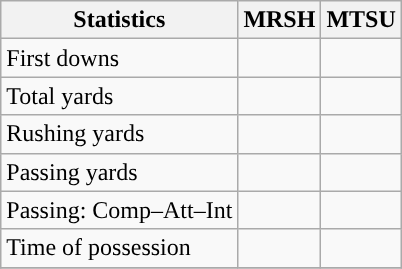<table class="wikitable" style="float: left;">
<tr>
<th>Statistics</th>
<th>MRSH</th>
<th>MTSU</th>
</tr>
<tr>
<td>First downs</td>
<td></td>
<td></td>
</tr>
<tr>
<td>Total yards</td>
<td></td>
<td></td>
</tr>
<tr>
<td>Rushing yards</td>
<td></td>
<td></td>
</tr>
<tr>
<td>Passing yards</td>
<td></td>
<td></td>
</tr>
<tr>
<td>Passing: Comp–Att–Int</td>
<td></td>
<td></td>
</tr>
<tr>
<td>Time of possession</td>
<td></td>
<td></td>
</tr>
<tr>
</tr>
</table>
